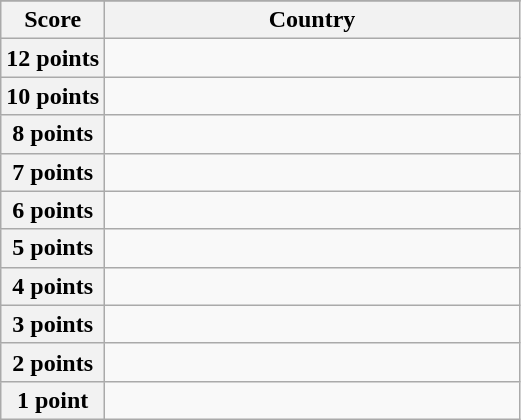<table class="wikitable">
<tr>
</tr>
<tr>
<th scope="col" width="20%">Score</th>
<th scope="col">Country</th>
</tr>
<tr>
<th scope="row">12 points</th>
<td></td>
</tr>
<tr>
<th scope="row">10 points</th>
<td></td>
</tr>
<tr>
<th scope="row">8 points</th>
<td></td>
</tr>
<tr>
<th scope="row">7 points</th>
<td></td>
</tr>
<tr>
<th scope="row">6 points</th>
<td></td>
</tr>
<tr>
<th scope="row">5 points</th>
<td></td>
</tr>
<tr>
<th scope="row">4 points</th>
<td></td>
</tr>
<tr>
<th scope="row">3 points</th>
<td></td>
</tr>
<tr>
<th scope="row">2 points</th>
<td></td>
</tr>
<tr>
<th scope="row">1 point</th>
<td></td>
</tr>
</table>
